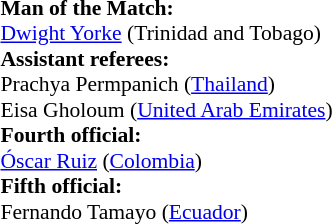<table width=50% style="font-size: 90%">
<tr>
<td><br><strong>Man of the Match:</strong>
<br><a href='#'>Dwight Yorke</a> (Trinidad and Tobago)<br><strong>Assistant referees:</strong>
<br>Prachya Permpanich (<a href='#'>Thailand</a>)
<br>Eisa Gholoum (<a href='#'>United Arab Emirates</a>)
<br><strong>Fourth official:</strong>
<br><a href='#'>Óscar Ruiz</a> (<a href='#'>Colombia</a>)
<br><strong>Fifth official:</strong>
<br>Fernando Tamayo (<a href='#'>Ecuador</a>)</td>
</tr>
</table>
